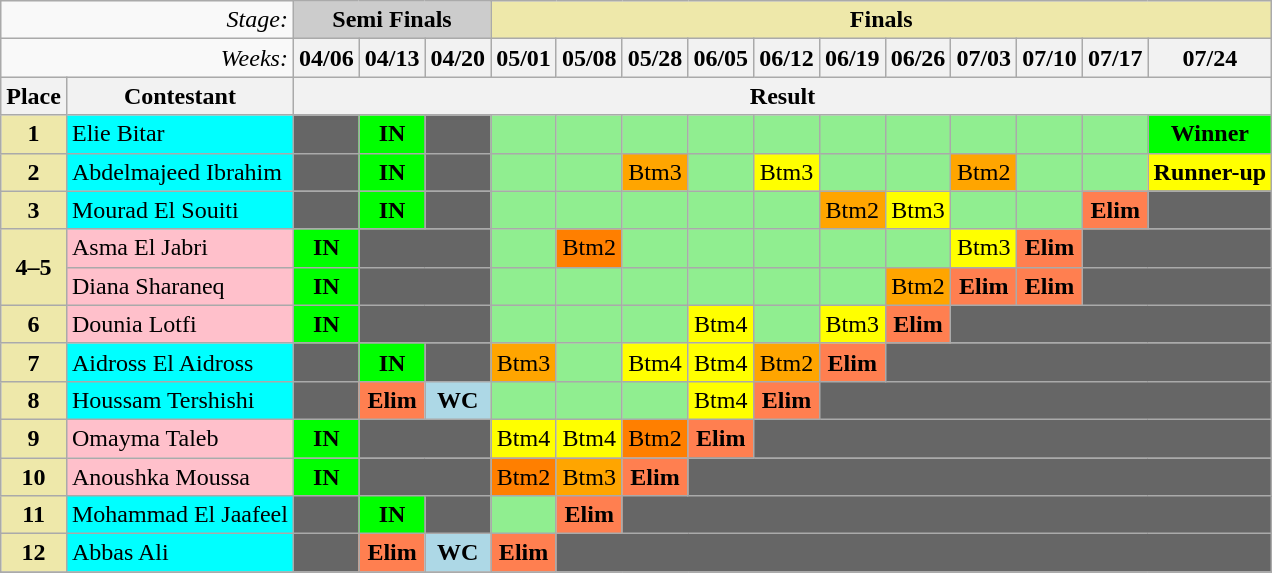<table class="wikitable" align="center">
<tr>
<td colspan="2" align="right"><em>Stage:</em></td>
<td colspan="3" bgcolor="CCCCCC" align="Center"><strong>Semi Finals</strong></td>
<td colspan="11" bgcolor="palegoldenrod" align="Center"><strong>Finals</strong></td>
</tr>
<tr>
<td colspan="2" align="right"><em>Weeks:</em></td>
<th>04/06</th>
<th>04/13</th>
<th>04/20</th>
<th>05/01</th>
<th>05/08</th>
<th>05/28</th>
<th>06/05</th>
<th>06/12</th>
<th>06/19</th>
<th>06/26</th>
<th>07/03</th>
<th>07/10</th>
<th>07/17</th>
<th>07/24</th>
</tr>
<tr>
<th>Place</th>
<th>Contestant</th>
<th colspan="17" align="center">Result</th>
</tr>
<tr>
<td align="center" bgcolor="palegoldenrod"><strong>1</strong></td>
<td bgcolor="cyan">Elie Bitar</td>
<td bgcolor="666666"></td>
<td style="background: lime" align="center"><strong>IN</strong></td>
<td bgcolor="666666"></td>
<td style="background: lightgreen"></td>
<td style="background: lightgreen"></td>
<td style="background: lightgreen"></td>
<td style="background: lightgreen"></td>
<td style="background: lightgreen"></td>
<td style="background: lightgreen"></td>
<td style="background: lightgreen"></td>
<td style="background: lightgreen"></td>
<td style="background: lightgreen"></td>
<td style="background: lightgreen"></td>
<td style="background: Lime"  align="center"><strong>Winner</strong></td>
</tr>
<tr>
<td align="center" bgcolor="palegoldenrod"><strong>2</strong></td>
<td bgcolor="cyan">Abdelmajeed Ibrahim</td>
<td bgcolor="666666"></td>
<td style="background: lime" align="center"><strong>IN</strong></td>
<td bgcolor="666666"></td>
<td style="background: lightgreen"></td>
<td style="background: lightgreen"></td>
<td style="background: orange" align="center">Btm3</td>
<td style="background: lightgreen"></td>
<td style="background: yellow" align="center">Btm3</td>
<td style="background: lightgreen"></td>
<td style="background: lightgreen"></td>
<td style="background: orange" align="center">Btm2</td>
<td style="background: lightgreen"></td>
<td style="background: lightgreen"></td>
<td style="background: yellow"   align="center"><strong>Runner-up</strong></td>
</tr>
<tr>
<td align="center" bgcolor="palegoldenrod"><strong>3</strong></td>
<td bgcolor="cyan">Mourad El Souiti</td>
<td bgcolor="666666"></td>
<td style="background: lime" align="center"><strong>IN</strong></td>
<td bgcolor="666666"></td>
<td style="background: lightgreen"></td>
<td style="background: lightgreen"></td>
<td style="background: lightgreen"></td>
<td style="background: lightgreen"></td>
<td style="background: lightgreen"></td>
<td style="background: orange" align="center">Btm2</td>
<td style="background: yellow" align="center">Btm3</td>
<td style="background: lightgreen"></td>
<td style="background: lightgreen"></td>
<td style="background: coral" align="center"><strong>Elim</strong></td>
<td bgcolor="666666"></td>
</tr>
<tr>
<td align="center" bgcolor="palegoldenrod" rowspan="2"><strong>4–5</strong></td>
<td bgcolor="pink">Asma El Jabri</td>
<td style="background: lime" align="center"><strong>IN</strong></td>
<td bgcolor="666666" colspan="2"></td>
<td style="background: lightgreen"></td>
<td style="background: #FF7F00" align="center">Btm2</td>
<td style="background: lightgreen"></td>
<td style="background: lightgreen"></td>
<td style="background: lightgreen"></td>
<td style="background: lightgreen"></td>
<td style="background: lightgreen"></td>
<td style="background: yellow" align="center">Btm3</td>
<td style="background: coral" align="center"><strong>Elim</strong></td>
<td colspan="2" bgcolor="666666"></td>
</tr>
<tr>
<td bgcolor="pink">Diana Sharaneq</td>
<td style="background: lime" align="center"><strong>IN</strong></td>
<td bgcolor="666666" colspan="2"></td>
<td style="background: lightgreen"></td>
<td style="background: lightgreen"></td>
<td style="background: lightgreen"></td>
<td style="background: lightgreen"></td>
<td style="background: lightgreen"></td>
<td style="background: lightgreen"></td>
<td style="background: orange" align="center">Btm2</td>
<td style="background: coral" align="center"><strong>Elim</strong></td>
<td style="background: coral" align="center"><strong>Elim</strong></td>
<td colspan="2" bgcolor="666666"></td>
</tr>
<tr>
<td align="center" bgcolor="palegoldenrod"><strong>6</strong></td>
<td bgcolor="pink">Dounia Lotfi</td>
<td style="background: lime" align="center"><strong>IN</strong></td>
<td bgcolor="666666" colspan="2"></td>
<td style="background: lightgreen"></td>
<td style="background: lightgreen"></td>
<td style="background: lightgreen"></td>
<td style="background: yellow" align="center">Btm4</td>
<td style="background: lightgreen"></td>
<td style="background: yellow" align="center">Btm3</td>
<td style="background: coral" align="center"><strong>Elim</strong></td>
<td colspan="4" bgcolor="666666"></td>
</tr>
<tr>
<td align="center" bgcolor="palegoldenrod"><strong>7</strong></td>
<td bgcolor="cyan">Aidross El Aidross</td>
<td bgcolor="666666"></td>
<td style="background: lime" align="center"><strong>IN</strong></td>
<td bgcolor="666666"></td>
<td style="background: orange" align="center">Btm3</td>
<td style="background: lightgreen"></td>
<td style="background: yellow" align="center">Btm4</td>
<td style="background: yellow" align="center">Btm4</td>
<td style="background: orange" align="center">Btm2</td>
<td style="background: coral" align="center"><strong>Elim</strong></td>
<td colspan="6" bgcolor="666666"></td>
</tr>
<tr>
<td align="center" bgcolor="palegoldenrod"><strong>8</strong></td>
<td bgcolor="cyan">Houssam Tershishi</td>
<td bgcolor="666666"></td>
<td style="background: coral" align="center"><strong>Elim</strong></td>
<td style="background: lightblue" align="center"><strong>WC</strong></td>
<td style="background: lightgreen"></td>
<td style="background: lightgreen"></td>
<td style="background: lightgreen"></td>
<td style="background: yellow" align="center">Btm4</td>
<td style="background: coral" align="center"><strong>Elim</strong></td>
<td colspan="8" bgcolor="666666"></td>
</tr>
<tr>
<td align="center" bgcolor="palegoldenrod"><strong>9</strong></td>
<td bgcolor="pink">Omayma Taleb</td>
<td style="background: lime" align="center"><strong>IN</strong></td>
<td bgcolor="666666" colspan="2"></td>
<td style="background: yellow" align="center">Btm4</td>
<td style="background: yellow" align="center">Btm4</td>
<td style="background: #FF7F00" align="center">Btm2</td>
<td style="background: coral" align="center"><strong>Elim</strong></td>
<td colspan="7" bgcolor="666666"></td>
</tr>
<tr>
<td align="center" bgcolor="palegoldenrod"><strong>10</strong></td>
<td bgcolor="pink">Anoushka Moussa</td>
<td style="background: lime" align="center"><strong>IN</strong></td>
<td bgcolor="666666" colspan="2"></td>
<td style="background: #FF7F00" align="center">Btm2</td>
<td style="background: orange" align="center">Btm3</td>
<td style="background: coral" align="center"><strong>Elim</strong></td>
<td colspan="9" bgcolor="666666"></td>
</tr>
<tr>
<td align="center" bgcolor="palegoldenrod"><strong>11</strong></td>
<td bgcolor="cyan">Mohammad El Jaafeel</td>
<td bgcolor="666666"></td>
<td style="background: lime" align="center"><strong>IN</strong></td>
<td bgcolor="666666"></td>
<td style="background: lightgreen"></td>
<td style="background: coral" align="center"><strong>Elim</strong></td>
<td colspan="9" bgcolor="666666"></td>
</tr>
<tr>
<td align="center" bgcolor="palegoldenrod"><strong>12</strong></td>
<td bgcolor="cyan">Abbas Ali</td>
<td bgcolor="666666"></td>
<td style="background: coral" align="center"><strong>Elim</strong></td>
<td style="background: lightblue" align="center"><strong>WC</strong></td>
<td style="background: coral" align="center"><strong>Elim</strong></td>
<td colspan="11" bgcolor="666666"></td>
</tr>
<tr>
</tr>
</table>
